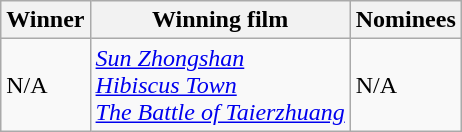<table class="wikitable">
<tr>
<th>Winner</th>
<th>Winning film</th>
<th>Nominees</th>
</tr>
<tr>
<td>N/A</td>
<td><em><a href='#'>Sun Zhongshan</a></em><br><em><a href='#'>Hibiscus Town</a></em><br><em><a href='#'>The Battle of Taierzhuang</a></em></td>
<td>N/A</td>
</tr>
</table>
